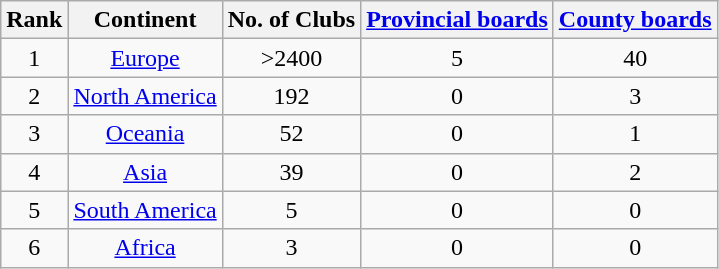<table class="wikitable sortable" style="text-align:center">
<tr>
<th>Rank</th>
<th>Continent</th>
<th>No. of Clubs</th>
<th><a href='#'>Provincial boards</a></th>
<th><a href='#'>County boards</a></th>
</tr>
<tr>
<td>1</td>
<td><a href='#'>Europe</a></td>
<td>>2400</td>
<td>5</td>
<td>40</td>
</tr>
<tr>
<td>2</td>
<td><a href='#'>North America</a></td>
<td>192</td>
<td>0</td>
<td>3</td>
</tr>
<tr>
<td>3</td>
<td><a href='#'>Oceania</a></td>
<td>52</td>
<td>0</td>
<td>1</td>
</tr>
<tr>
<td>4</td>
<td><a href='#'>Asia</a></td>
<td>39</td>
<td>0</td>
<td>2</td>
</tr>
<tr>
<td>5</td>
<td><a href='#'>South America</a></td>
<td>5</td>
<td>0</td>
<td>0</td>
</tr>
<tr>
<td>6</td>
<td><a href='#'>Africa</a></td>
<td>3</td>
<td>0</td>
<td>0</td>
</tr>
</table>
